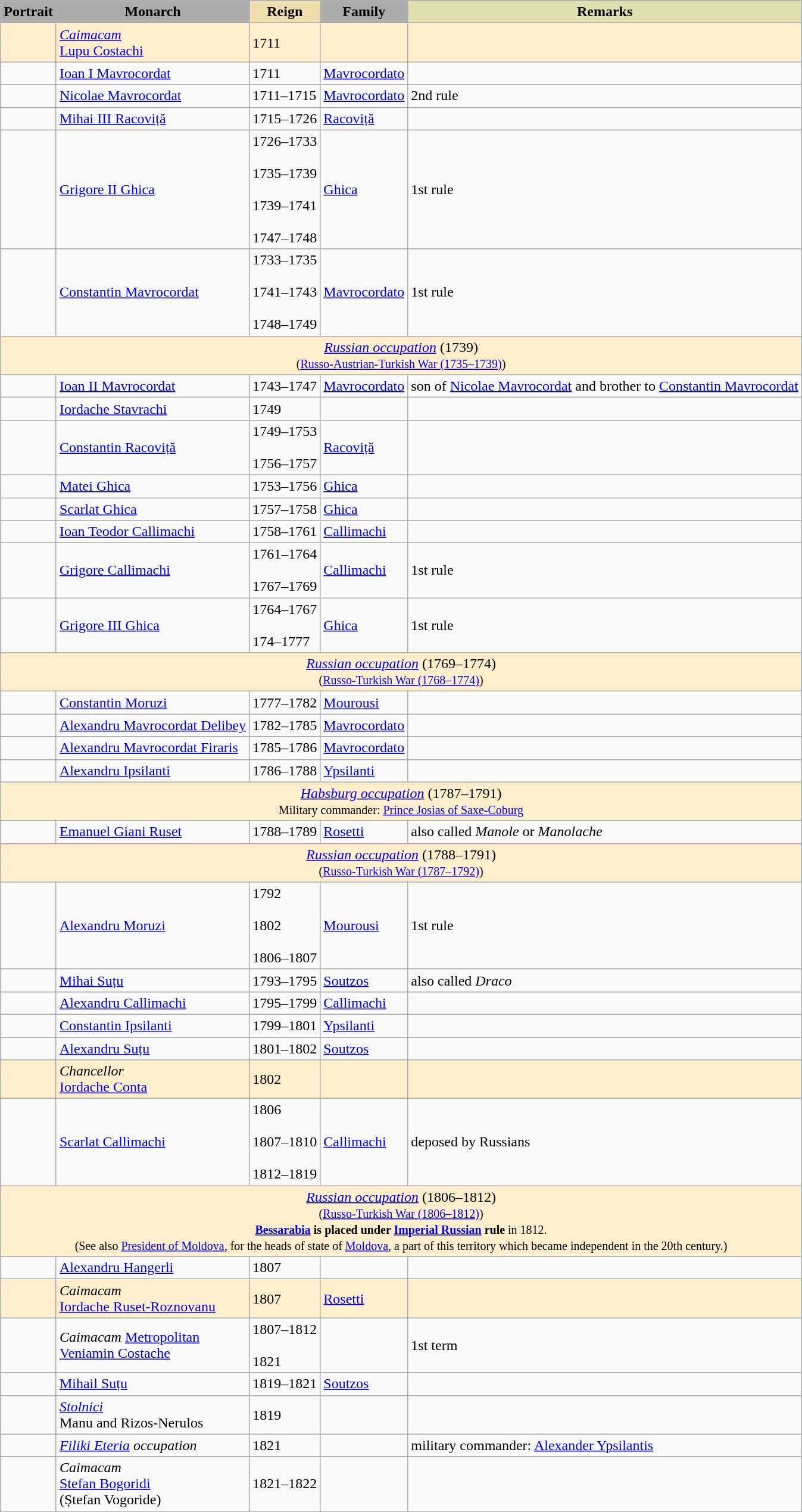<table class="wikitable sortable">
<tr>
<th style=background:#ababab;>Portrait</th>
<th style=background:#ababab;>Monarch</th>
<th style=background:#efdead;>Reign</th>
<th style=background:#ababab;>Family</th>
<th style=background:#dfdead;>Remarks</th>
</tr>
<tr bgcolor=#fec>
<td></td>
<td><em><a href='#'>Caimacam</a></em><br><a href='#'>Lupu Costachi</a></td>
<td>1711</td>
<td></td>
<td></td>
</tr>
<tr>
<td></td>
<td><a href='#'>Ioan Ι Mavrocordat</a></td>
<td>1711</td>
<td><a href='#'>Mavrocordato</a></td>
<td></td>
</tr>
<tr>
<td></td>
<td><a href='#'>Nicolae Mavrocordat</a></td>
<td>1711–1715</td>
<td><a href='#'>Mavrocordato</a></td>
<td>2nd rule</td>
</tr>
<tr>
<td></td>
<td><a href='#'>Mihai III Racoviță</a></td>
<td>1715–1726</td>
<td><a href='#'>Racoviță</a></td>
<td></td>
</tr>
<tr>
<td></td>
<td><a href='#'>Grigore II Ghica</a></td>
<td>1726–1733<br><br>1735–1739<br><br>1739–1741<br><br>1747–1748</td>
<td><a href='#'>Ghica</a></td>
<td>1st rule</td>
</tr>
<tr>
<td></td>
<td><a href='#'>Constantin Mavrocordat</a></td>
<td>1733–1735<br><br>1741–1743<br><br>1748–1749</td>
<td><a href='#'>Mavrocordato</a></td>
<td>1st rule</td>
</tr>
<tr bgcolor=#fec>
<td colspan="5" align="center"><em><a href='#'>Russian occupation</a></em> (1739)<br><small>(<a href='#'>Russo-Austrian-Turkish War (1735–1739)</a>)</small></td>
</tr>
<tr>
<td></td>
<td><a href='#'>Ioan II Mavrocordat</a></td>
<td>1743–1747</td>
<td><a href='#'>Mavrocordato</a></td>
<td>son of <a href='#'>Nicolae Mavrocordat</a> and brother to <a href='#'>Constantin Mavrocordat</a></td>
</tr>
<tr>
<td></td>
<td><a href='#'>Iordache Stavrachi</a></td>
<td>1749</td>
<td></td>
<td></td>
</tr>
<tr>
<td></td>
<td><a href='#'>Constantin Racoviță</a></td>
<td>1749–1753<br><br>1756–1757</td>
<td><a href='#'>Racoviță</a></td>
<td></td>
</tr>
<tr>
<td></td>
<td><a href='#'>Matei Ghica</a></td>
<td>1753–1756</td>
<td><a href='#'>Ghica</a></td>
<td></td>
</tr>
<tr>
<td></td>
<td><a href='#'>Scarlat Ghica</a></td>
<td>1757–1758</td>
<td><a href='#'>Ghica</a></td>
<td></td>
</tr>
<tr>
<td></td>
<td><a href='#'>Ioan Teodor Callimachi</a></td>
<td>1758–1761</td>
<td><a href='#'>Callimachi</a></td>
<td></td>
</tr>
<tr>
<td></td>
<td><a href='#'>Grigore Callimachi</a></td>
<td>1761–1764<br><br>1767–1769</td>
<td><a href='#'>Callimachi</a></td>
<td>1st rule</td>
</tr>
<tr>
<td></td>
<td><a href='#'>Grigore III Ghica</a></td>
<td>1764–1767<br><br>174–1777</td>
<td><a href='#'>Ghica</a></td>
<td>1st rule</td>
</tr>
<tr bgcolor=#fec>
<td colspan="5" align="center"><em><a href='#'>Russian occupation</a></em> (1769–1774)<br><small>(<a href='#'>Russo-Turkish War (1768–1774)</a>)</small></td>
</tr>
<tr>
<td></td>
<td><a href='#'>Constantin Moruzi</a></td>
<td>1777–1782</td>
<td><a href='#'>Mourousi</a></td>
<td></td>
</tr>
<tr>
<td></td>
<td><a href='#'>Alexandru Mavrocordat Delibey</a></td>
<td>1782–1785</td>
<td><a href='#'>Mavrocordato</a></td>
<td></td>
</tr>
<tr>
<td></td>
<td><a href='#'>Alexandru Mavrocordat Firaris</a></td>
<td>1785–1786</td>
<td><a href='#'>Mavrocordato</a></td>
<td></td>
</tr>
<tr>
<td></td>
<td><a href='#'>Alexandru Ipsilanti</a></td>
<td>1786–1788</td>
<td><a href='#'>Ypsilanti</a></td>
<td></td>
</tr>
<tr bgcolor=#fec>
<td colspan="5" align="center"><em><a href='#'>Habsburg occupation</a></em> (1787–1791)<br><small>Military commander: <a href='#'>Prince Josias of Saxe-Coburg</a></small></td>
</tr>
<tr>
<td></td>
<td><a href='#'>Emanuel Giani Ruset</a></td>
<td>1788–1789</td>
<td><a href='#'>Rosetti</a></td>
<td>also called <em>Manole</em> or <em>Manolache</em></td>
</tr>
<tr bgcolor=#fec>
<td colspan="5" align="center"><em><a href='#'>Russian occupation</a></em> (1788–1791)<br><small>(<a href='#'>Russo-Turkish War (1787–1792)</a>)</small></td>
</tr>
<tr>
<td></td>
<td><a href='#'>Alexandru Moruzi</a></td>
<td>1792<br><br>1802<br><br>1806–1807</td>
<td><a href='#'>Mourousi</a></td>
<td>1st rule</td>
</tr>
<tr>
<td></td>
<td><a href='#'>Mihai Suțu</a></td>
<td>1793–1795</td>
<td><a href='#'>Soutzos</a></td>
<td>also called <em>Draco</em></td>
</tr>
<tr>
<td></td>
<td><a href='#'>Alexandru Callimachi</a></td>
<td>1795–1799</td>
<td><a href='#'>Callimachi</a></td>
<td></td>
</tr>
<tr>
<td></td>
<td><a href='#'>Constantin Ipsilanti</a></td>
<td>1799–1801</td>
<td><a href='#'>Ypsilanti</a></td>
<td></td>
</tr>
<tr>
<td></td>
<td><a href='#'>Alexandru Suțu</a></td>
<td>1801–1802</td>
<td><a href='#'>Soutzos</a></td>
<td></td>
</tr>
<tr bgcolor=#fec>
<td></td>
<td><em>Chancellor</em><br><a href='#'>Iordache Conta</a></td>
<td>1802</td>
<td></td>
<td></td>
</tr>
<tr>
<td></td>
<td><a href='#'>Scarlat Callimachi</a></td>
<td>1806<br><br>1807–1810<br><br>1812–1819</td>
<td><a href='#'>Callimachi</a></td>
<td>deposed by Russians</td>
</tr>
<tr bgcolor=#fec>
<td colspan="5" align="center"><em><a href='#'>Russian occupation</a></em> (1806–1812)<br><small>(<a href='#'>Russo-Turkish War (1806–1812)</a>)<br><strong><a href='#'>Bessarabia</a> is placed under <a href='#'>Imperial Russian</a> rule</strong> in 1812.<br>(See also <a href='#'>President of Moldova</a>, for the heads of state of <a href='#'>Moldova</a>, a part of this territory which became independent in the 20th century.)</small></td>
</tr>
<tr>
<td></td>
<td><a href='#'>Alexandru Hangerli</a></td>
<td>1807</td>
<td></td>
<td></td>
</tr>
<tr bgcolor=#fec>
<td></td>
<td><em>Caimacam</em><br><a href='#'>Iordache Ruset-Roznovanu</a></td>
<td>1807</td>
<td><a href='#'>Rosetti</a></td>
<td></td>
</tr>
<tr>
<td></td>
<td><em>Caimacam</em> <a href='#'>Metropolitan</a><br><a href='#'>Veniamin Costache</a></td>
<td>1807–1812<br><br>1821</td>
<td></td>
<td>1st term</td>
</tr>
<tr>
<td></td>
<td><a href='#'>Mihail Suțu</a></td>
<td>1819–1821</td>
<td><a href='#'>Soutzos</a></td>
<td></td>
</tr>
<tr>
<td></td>
<td><em><a href='#'>Stolnici</a></em><br> Manu and Rizos-Nerulos</td>
<td>1819</td>
<td></td>
<td></td>
</tr>
<tr>
<td></td>
<td><em><a href='#'>Filiki Eteria</a> occupation</em></td>
<td>1821</td>
<td></td>
<td>military commander: <a href='#'>Alexander Ypsilantis</a></td>
</tr>
<tr>
<td></td>
<td><em>Caimacam</em><br><a href='#'>Stefan Bogoridi</a><br>(Ștefan Vogoride)</td>
<td>1821–1822</td>
<td></td>
<td></td>
</tr>
</table>
